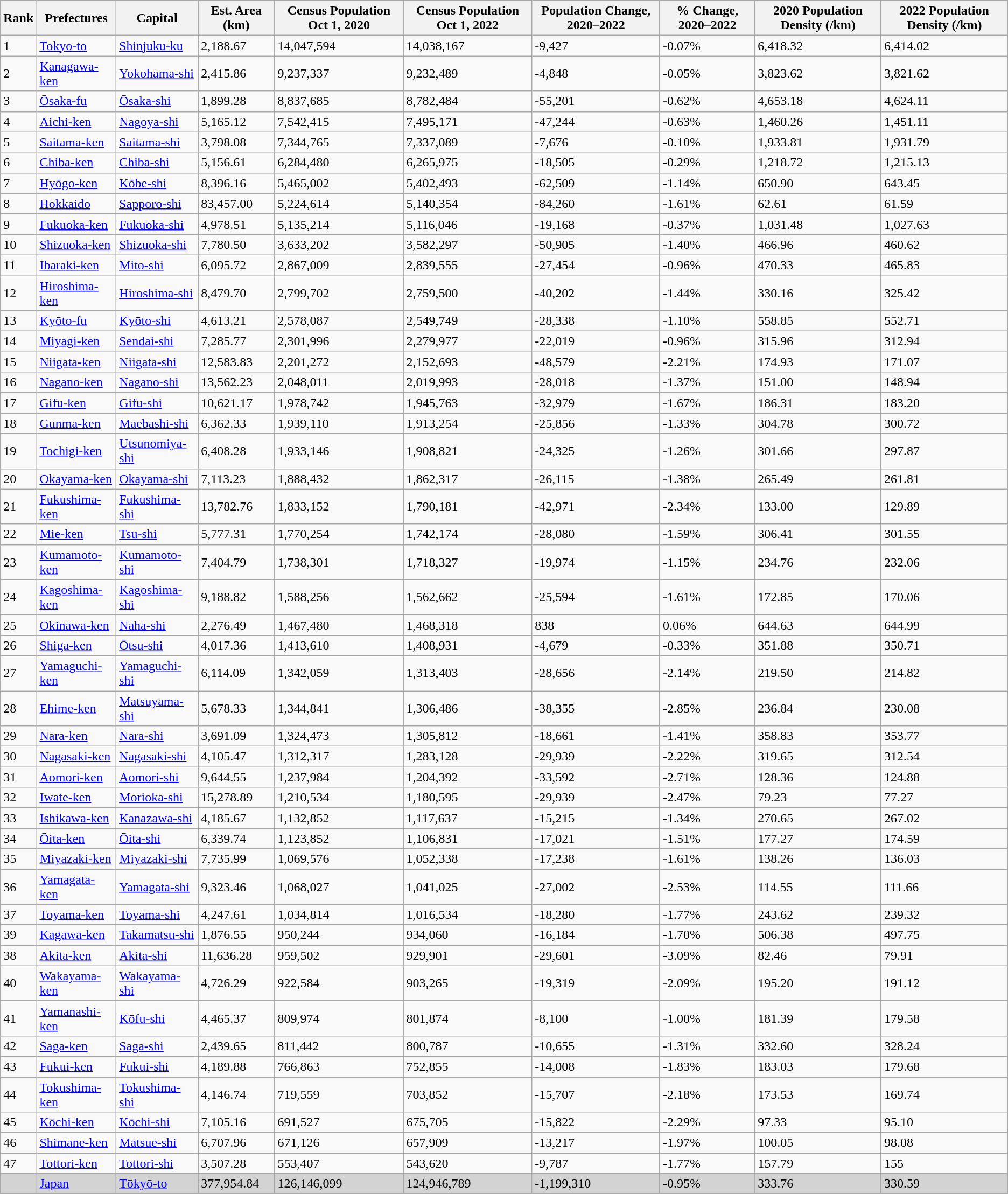<table class="wikitable sortable">
<tr>
<th>Rank</th>
<th>Prefectures</th>
<th>Capital</th>
<th>Est. Area (km)</th>
<th>Census Population Oct 1, 2020</th>
<th>Census Population Oct 1, 2022</th>
<th>Population Change, 2020–2022</th>
<th>% Change, 2020–2022</th>
<th>2020 Population Density (/km)</th>
<th>2022 Population Density (/km)</th>
</tr>
<tr>
<td>1</td>
<td><a href='#'>Tokyo-to</a></td>
<td><a href='#'>Shinjuku-ku</a></td>
<td>2,188.67</td>
<td>14,047,594</td>
<td>14,038,167</td>
<td>-9,427</td>
<td>-0.07%</td>
<td>6,418.32</td>
<td>6,414.02</td>
</tr>
<tr>
<td>2</td>
<td><a href='#'>Kanagawa-ken</a></td>
<td><a href='#'>Yokohama-shi</a></td>
<td>2,415.86</td>
<td>9,237,337</td>
<td>9,232,489</td>
<td>-4,848</td>
<td>-0.05%</td>
<td>3,823.62</td>
<td>3,821.62</td>
</tr>
<tr>
<td>3</td>
<td><a href='#'>Ōsaka-fu</a></td>
<td><a href='#'>Ōsaka-shi</a></td>
<td>1,899.28</td>
<td>8,837,685</td>
<td>8,782,484</td>
<td>-55,201</td>
<td>-0.62%</td>
<td>4,653.18</td>
<td>4,624.11</td>
</tr>
<tr>
<td>4</td>
<td><a href='#'>Aichi-ken</a></td>
<td><a href='#'>Nagoya-shi</a></td>
<td>5,165.12</td>
<td>7,542,415</td>
<td>7,495,171</td>
<td>-47,244</td>
<td>-0.63%</td>
<td>1,460.26</td>
<td>1,451.11</td>
</tr>
<tr>
<td>5</td>
<td><a href='#'>Saitama-ken</a></td>
<td><a href='#'>Saitama-shi</a></td>
<td>3,798.08</td>
<td>7,344,765</td>
<td>7,337,089</td>
<td>-7,676</td>
<td>-0.10%</td>
<td>1,933.81</td>
<td>1,931.79</td>
</tr>
<tr>
<td>6</td>
<td><a href='#'>Chiba-ken</a></td>
<td><a href='#'>Chiba-shi</a></td>
<td>5,156.61</td>
<td>6,284,480</td>
<td>6,265,975</td>
<td>-18,505</td>
<td>-0.29%</td>
<td>1,218.72</td>
<td>1,215.13</td>
</tr>
<tr>
<td>7</td>
<td><a href='#'>Hyōgo-ken</a></td>
<td><a href='#'>Kōbe-shi</a></td>
<td>8,396.16</td>
<td>5,465,002</td>
<td>5,402,493</td>
<td>-62,509</td>
<td>-1.14%</td>
<td>650.90</td>
<td>643.45</td>
</tr>
<tr>
<td>8</td>
<td><a href='#'>Hokkaido</a></td>
<td><a href='#'>Sapporo-shi</a></td>
<td>83,457.00</td>
<td>5,224,614</td>
<td>5,140,354</td>
<td>-84,260</td>
<td>-1.61%</td>
<td>62.61</td>
<td>61.59</td>
</tr>
<tr>
<td>9</td>
<td><a href='#'>Fukuoka-ken</a></td>
<td><a href='#'>Fukuoka-shi</a></td>
<td>4,978.51</td>
<td>5,135,214</td>
<td>5,116,046</td>
<td>-19,168</td>
<td>-0.37%</td>
<td>1,031.48</td>
<td>1,027.63</td>
</tr>
<tr>
<td>10</td>
<td><a href='#'>Shizuoka-ken</a></td>
<td><a href='#'>Shizuoka-shi</a></td>
<td>7,780.50</td>
<td>3,633,202</td>
<td>3,582,297</td>
<td>-50,905</td>
<td>-1.40%</td>
<td>466.96</td>
<td>460.62</td>
</tr>
<tr>
<td>11</td>
<td><a href='#'>Ibaraki-ken</a></td>
<td><a href='#'>Mito-shi</a></td>
<td>6,095.72</td>
<td>2,867,009</td>
<td>2,839,555</td>
<td>-27,454</td>
<td>-0.96%</td>
<td>470.33</td>
<td>465.83</td>
</tr>
<tr>
<td>12</td>
<td><a href='#'>Hiroshima-ken</a></td>
<td><a href='#'>Hiroshima-shi</a></td>
<td>8,479.70</td>
<td>2,799,702</td>
<td>2,759,500</td>
<td>-40,202</td>
<td>-1.44%</td>
<td>330.16</td>
<td>325.42</td>
</tr>
<tr>
<td>13</td>
<td><a href='#'>Kyōto-fu</a></td>
<td><a href='#'>Kyōto-shi</a></td>
<td>4,613.21</td>
<td>2,578,087</td>
<td>2,549,749</td>
<td>-28,338</td>
<td>-1.10%</td>
<td>558.85</td>
<td>552.71</td>
</tr>
<tr>
<td>14</td>
<td><a href='#'>Miyagi-ken</a></td>
<td><a href='#'>Sendai-shi</a></td>
<td>7,285.77</td>
<td>2,301,996</td>
<td>2,279,977</td>
<td>-22,019</td>
<td>-0.96%</td>
<td>315.96</td>
<td>312.94</td>
</tr>
<tr>
<td>15</td>
<td><a href='#'>Niigata-ken</a></td>
<td><a href='#'>Niigata-shi</a></td>
<td>12,583.83</td>
<td>2,201,272</td>
<td>2,152,693</td>
<td>-48,579</td>
<td>-2.21%</td>
<td>174.93</td>
<td>171.07</td>
</tr>
<tr>
<td>16</td>
<td><a href='#'>Nagano-ken</a></td>
<td><a href='#'>Nagano-shi</a></td>
<td>13,562.23</td>
<td>2,048,011</td>
<td>2,019,993</td>
<td>-28,018</td>
<td>-1.37%</td>
<td>151.00</td>
<td>148.94</td>
</tr>
<tr>
<td>17</td>
<td><a href='#'>Gifu-ken</a></td>
<td><a href='#'>Gifu-shi</a></td>
<td>10,621.17</td>
<td>1,978,742</td>
<td>1,945,763</td>
<td>-32,979</td>
<td>-1.67%</td>
<td>186.31</td>
<td>183.20</td>
</tr>
<tr>
<td>18</td>
<td><a href='#'>Gunma-ken</a></td>
<td><a href='#'>Maebashi-shi</a></td>
<td>6,362.33</td>
<td>1,939,110</td>
<td>1,913,254</td>
<td>-25,856</td>
<td>-1.33%</td>
<td>304.78</td>
<td>300.72</td>
</tr>
<tr>
<td>19</td>
<td><a href='#'>Tochigi-ken</a></td>
<td><a href='#'>Utsunomiya-shi</a></td>
<td>6,408.28</td>
<td>1,933,146</td>
<td>1,908,821</td>
<td>-24,325</td>
<td>-1.26%</td>
<td>301.66</td>
<td>297.87</td>
</tr>
<tr>
<td>20</td>
<td><a href='#'>Okayama-ken</a></td>
<td><a href='#'>Okayama-shi</a></td>
<td>7,113.23</td>
<td>1,888,432</td>
<td>1,862,317</td>
<td>-26,115</td>
<td>-1.38%</td>
<td>265.49</td>
<td>261.81</td>
</tr>
<tr>
<td>21</td>
<td><a href='#'>Fukushima-ken</a></td>
<td><a href='#'>Fukushima-shi</a></td>
<td>13,782.76</td>
<td>1,833,152</td>
<td>1,790,181</td>
<td>-42,971</td>
<td>-2.34%</td>
<td>133.00</td>
<td>129.89</td>
</tr>
<tr>
<td>22</td>
<td><a href='#'>Mie-ken</a></td>
<td><a href='#'>Tsu-shi</a></td>
<td>5,777.31</td>
<td>1,770,254</td>
<td>1,742,174</td>
<td>-28,080</td>
<td>-1.59%</td>
<td>306.41</td>
<td>301.55</td>
</tr>
<tr>
<td>23</td>
<td><a href='#'>Kumamoto-ken</a></td>
<td><a href='#'>Kumamoto-shi</a></td>
<td>7,404.79</td>
<td>1,738,301</td>
<td>1,718,327</td>
<td>-19,974</td>
<td>-1.15%</td>
<td>234.76</td>
<td>232.06</td>
</tr>
<tr>
<td>24</td>
<td><a href='#'>Kagoshima-ken</a></td>
<td><a href='#'>Kagoshima-shi</a></td>
<td>9,188.82</td>
<td>1,588,256</td>
<td>1,562,662</td>
<td>-25,594</td>
<td>-1.61%</td>
<td>172.85</td>
<td>170.06</td>
</tr>
<tr>
<td>25</td>
<td><a href='#'>Okinawa-ken</a></td>
<td><a href='#'>Naha-shi</a></td>
<td>2,276.49</td>
<td>1,467,480</td>
<td>1,468,318</td>
<td>838</td>
<td>0.06%</td>
<td>644.63</td>
<td>644.99</td>
</tr>
<tr>
<td>26</td>
<td><a href='#'>Shiga-ken</a></td>
<td><a href='#'>Ōtsu-shi</a></td>
<td>4,017.36</td>
<td>1,413,610</td>
<td>1,408,931</td>
<td>-4,679</td>
<td>-0.33%</td>
<td>351.88</td>
<td>350.71</td>
</tr>
<tr>
<td>27</td>
<td><a href='#'>Yamaguchi-ken</a></td>
<td><a href='#'>Yamaguchi-shi</a></td>
<td>6,114.09</td>
<td>1,342,059</td>
<td>1,313,403</td>
<td>-28,656</td>
<td>-2.14%</td>
<td>219.50</td>
<td>214.82</td>
</tr>
<tr>
<td>28</td>
<td><a href='#'>Ehime-ken</a></td>
<td><a href='#'>Matsuyama-shi</a></td>
<td>5,678.33</td>
<td>1,344,841</td>
<td>1,306,486</td>
<td>-38,355</td>
<td>-2.85%</td>
<td>236.84</td>
<td>230.08</td>
</tr>
<tr>
<td>29</td>
<td><a href='#'>Nara-ken</a></td>
<td><a href='#'>Nara-shi</a></td>
<td>3,691.09</td>
<td>1,324,473</td>
<td>1,305,812</td>
<td>-18,661</td>
<td>-1.41%</td>
<td>358.83</td>
<td>353.77</td>
</tr>
<tr>
<td>30</td>
<td><a href='#'>Nagasaki-ken</a></td>
<td><a href='#'>Nagasaki-shi</a></td>
<td>4,105.47</td>
<td>1,312,317</td>
<td>1,283,128</td>
<td>-29,939</td>
<td>-2.22%</td>
<td>319.65</td>
<td>312.54</td>
</tr>
<tr>
<td>31</td>
<td><a href='#'>Aomori-ken</a></td>
<td><a href='#'>Aomori-shi</a></td>
<td>9,644.55</td>
<td>1,237,984</td>
<td>1,204,392</td>
<td>-33,592</td>
<td>-2.71%</td>
<td>128.36</td>
<td>124.88</td>
</tr>
<tr>
<td>32</td>
<td><a href='#'>Iwate-ken</a></td>
<td><a href='#'>Morioka-shi</a></td>
<td>15,278.89</td>
<td>1,210,534</td>
<td>1,180,595</td>
<td>-29,939</td>
<td>-2.47%</td>
<td>79.23</td>
<td>77.27</td>
</tr>
<tr>
<td>33</td>
<td><a href='#'>Ishikawa-ken</a></td>
<td><a href='#'>Kanazawa-shi</a></td>
<td>4,185.67</td>
<td>1,132,852</td>
<td>1,117,637</td>
<td>-15,215</td>
<td>-1.34%</td>
<td>270.65</td>
<td>267.02</td>
</tr>
<tr>
<td>34</td>
<td><a href='#'>Ōita-ken</a></td>
<td><a href='#'>Ōita-shi</a></td>
<td>6,339.74</td>
<td>1,123,852</td>
<td>1,106,831</td>
<td>-17,021</td>
<td>-1.51%</td>
<td>177.27</td>
<td>174.59</td>
</tr>
<tr>
<td>35</td>
<td><a href='#'>Miyazaki-ken</a></td>
<td><a href='#'>Miyazaki-shi</a></td>
<td>7,735.99</td>
<td>1,069,576</td>
<td>1,052,338</td>
<td>-17,238</td>
<td>-1.61%</td>
<td>138.26</td>
<td>136.03</td>
</tr>
<tr>
<td>36</td>
<td><a href='#'>Yamagata-ken</a></td>
<td><a href='#'>Yamagata-shi</a></td>
<td>9,323.46</td>
<td>1,068,027</td>
<td>1,041,025</td>
<td>-27,002</td>
<td>-2.53%</td>
<td>114.55</td>
<td>111.66</td>
</tr>
<tr>
<td>37</td>
<td><a href='#'>Toyama-ken</a></td>
<td><a href='#'>Toyama-shi</a></td>
<td>4,247.61</td>
<td>1,034,814</td>
<td>1,016,534</td>
<td>-18,280</td>
<td>-1.77%</td>
<td>243.62</td>
<td>239.32</td>
</tr>
<tr>
<td>39</td>
<td><a href='#'>Kagawa-ken</a></td>
<td><a href='#'>Takamatsu-shi</a></td>
<td>1,876.55</td>
<td>950,244</td>
<td>934,060</td>
<td>-16,184</td>
<td>-1.70%</td>
<td>506.38</td>
<td>497.75</td>
</tr>
<tr>
<td>38</td>
<td><a href='#'>Akita-ken</a></td>
<td><a href='#'>Akita-shi</a></td>
<td>11,636.28</td>
<td>959,502</td>
<td>929,901</td>
<td>-29,601</td>
<td>-3.09%</td>
<td>82.46</td>
<td>79.91</td>
</tr>
<tr>
<td>40</td>
<td><a href='#'>Wakayama-ken</a></td>
<td><a href='#'>Wakayama-shi</a></td>
<td>4,726.29</td>
<td>922,584</td>
<td>903,265</td>
<td>-19,319</td>
<td>-2.09%</td>
<td>195.20</td>
<td>191.12</td>
</tr>
<tr>
<td>41</td>
<td><a href='#'>Yamanashi-ken</a></td>
<td><a href='#'>Kōfu-shi</a></td>
<td>4,465.37</td>
<td>809,974</td>
<td>801,874</td>
<td>-8,100</td>
<td>-1.00%</td>
<td>181.39</td>
<td>179.58</td>
</tr>
<tr>
<td>42</td>
<td><a href='#'>Saga-ken</a></td>
<td><a href='#'>Saga-shi</a></td>
<td>2,439.65</td>
<td>811,442</td>
<td>800,787</td>
<td>-10,655</td>
<td>-1.31%</td>
<td>332.60</td>
<td>328.24</td>
</tr>
<tr>
<td>43</td>
<td><a href='#'>Fukui-ken</a></td>
<td><a href='#'>Fukui-shi</a></td>
<td>4,189.88</td>
<td>766,863</td>
<td>752,855</td>
<td>-14,008</td>
<td>-1.83%</td>
<td>183.03</td>
<td>179.68</td>
</tr>
<tr>
<td>44</td>
<td><a href='#'>Tokushima-ken</a></td>
<td><a href='#'>Tokushima-shi</a></td>
<td>4,146.74</td>
<td>719,559</td>
<td>703,852</td>
<td>-15,707</td>
<td>-2.18%</td>
<td>173.53</td>
<td>169.74</td>
</tr>
<tr>
<td>45</td>
<td><a href='#'>Kōchi-ken</a></td>
<td><a href='#'>Kōchi-shi</a></td>
<td>7,105.16</td>
<td>691,527</td>
<td>675,705</td>
<td>-15,822</td>
<td>-2.29%</td>
<td>97.33</td>
<td>95.10</td>
</tr>
<tr>
<td>46</td>
<td><a href='#'>Shimane-ken</a></td>
<td><a href='#'>Matsue-shi</a></td>
<td>6,707.96</td>
<td>671,126</td>
<td>657,909</td>
<td>-13,217</td>
<td>-1.97%</td>
<td>100.05</td>
<td>98.08</td>
</tr>
<tr>
<td>47</td>
<td><a href='#'>Tottori-ken</a></td>
<td><a href='#'>Tottori-shi</a></td>
<td>3,507.28</td>
<td>553,407</td>
<td>543,620</td>
<td>-9,787</td>
<td>-1.77%</td>
<td>157.79</td>
<td>155</td>
</tr>
<tr>
</tr>
<tr style="background:lightgrey;">
<td></td>
<td><a href='#'>Japan</a></td>
<td><a href='#'>Tōkyō-to</a></td>
<td>377,954.84</td>
<td>126,146,099</td>
<td>124,946,789</td>
<td>-1,199,310</td>
<td>-0.95%</td>
<td>333.76</td>
<td>330.59</td>
</tr>
</table>
